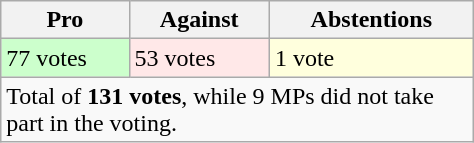<table class="wikitable" width="25%">
<tr>
<th>Pro</th>
<th>Against</th>
<th>Abstentions</th>
</tr>
<tr>
<td bgcolor="#CCFFCC">77 votes</td>
<td bgcolor="#FFE8E8">53 votes</td>
<td bgcolor="#FFFFDD">1 vote</td>
</tr>
<tr>
<td colspan="3">Total of <strong>131 votes</strong>, while 9 MPs did not take part in the voting.</td>
</tr>
</table>
